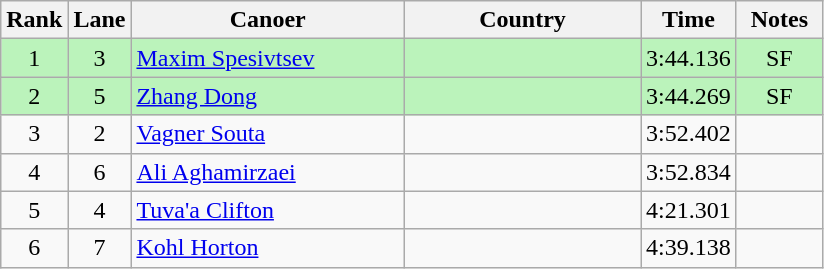<table class="wikitable" style="text-align:center;">
<tr>
<th width=30>Rank</th>
<th width=30>Lane</th>
<th width=175>Canoer</th>
<th width=150>Country</th>
<th width=30>Time</th>
<th width=50>Notes</th>
</tr>
<tr bgcolor=bbf3bb>
<td>1</td>
<td>3</td>
<td align=left><a href='#'>Maxim Spesivtsev</a></td>
<td align=left></td>
<td>3:44.136</td>
<td>SF</td>
</tr>
<tr bgcolor=bbf3bb>
<td>2</td>
<td>5</td>
<td align=left><a href='#'>Zhang Dong</a></td>
<td align=left></td>
<td>3:44.269</td>
<td>SF</td>
</tr>
<tr>
<td>3</td>
<td>2</td>
<td align=left><a href='#'>Vagner Souta</a></td>
<td align=left></td>
<td>3:52.402</td>
<td></td>
</tr>
<tr>
<td>4</td>
<td>6</td>
<td align=left><a href='#'>Ali Aghamirzaei</a></td>
<td align=left></td>
<td>3:52.834</td>
<td></td>
</tr>
<tr>
<td>5</td>
<td>4</td>
<td align=left><a href='#'>Tuva'a Clifton</a></td>
<td align=left></td>
<td>4:21.301</td>
<td></td>
</tr>
<tr>
<td>6</td>
<td>7</td>
<td align=left><a href='#'>Kohl Horton</a></td>
<td align=left></td>
<td>4:39.138</td>
<td></td>
</tr>
</table>
